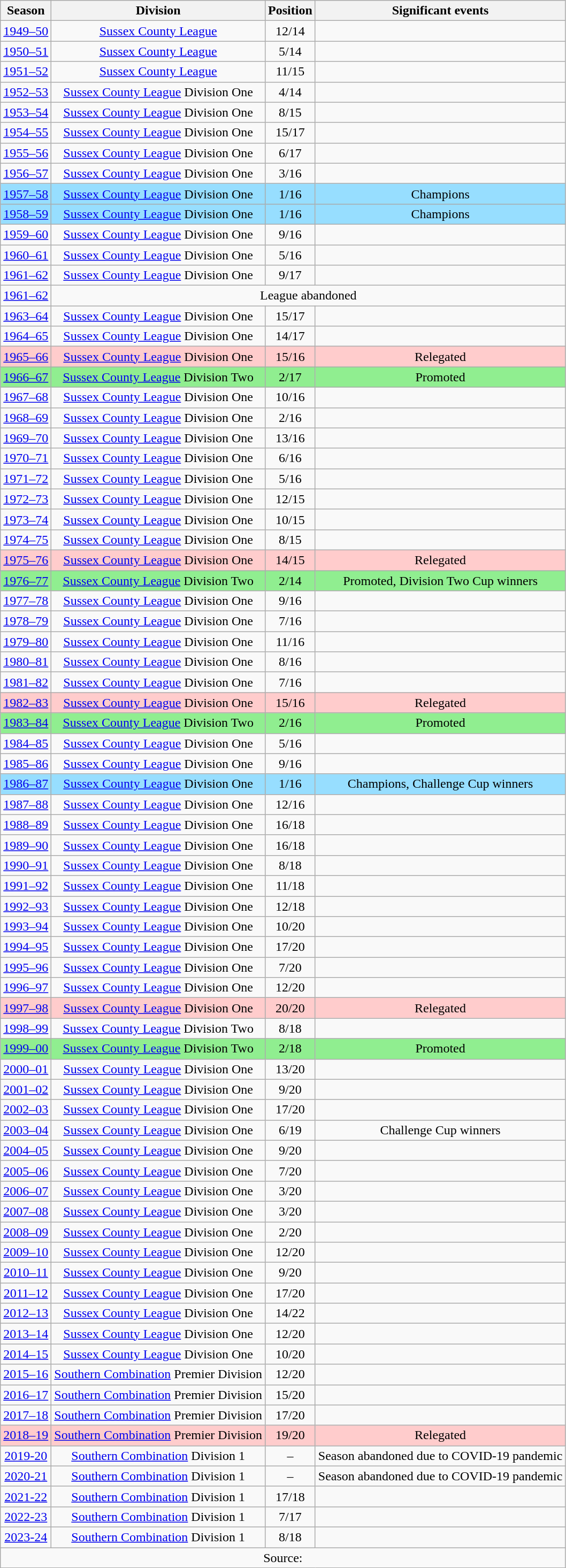<table class="wikitable collapsible collapsed" style=text-align:center>
<tr>
<th>Season</th>
<th>Division</th>
<th>Position</th>
<th>Significant events</th>
</tr>
<tr>
<td><a href='#'>1949–50</a></td>
<td><a href='#'>Sussex County League</a></td>
<td>12/14</td>
<td></td>
</tr>
<tr>
<td><a href='#'>1950–51</a></td>
<td><a href='#'>Sussex County League</a></td>
<td>5/14</td>
<td></td>
</tr>
<tr>
<td><a href='#'>1951–52</a></td>
<td><a href='#'>Sussex County League</a></td>
<td>11/15</td>
<td></td>
</tr>
<tr>
<td><a href='#'>1952–53</a></td>
<td><a href='#'>Sussex County League</a> Division One</td>
<td>4/14</td>
<td></td>
</tr>
<tr>
<td><a href='#'>1953–54</a></td>
<td><a href='#'>Sussex County League</a> Division One</td>
<td>8/15</td>
<td></td>
</tr>
<tr>
<td><a href='#'>1954–55</a></td>
<td><a href='#'>Sussex County League</a> Division One</td>
<td>15/17</td>
<td></td>
</tr>
<tr>
<td><a href='#'>1955–56</a></td>
<td><a href='#'>Sussex County League</a> Division One</td>
<td>6/17</td>
<td></td>
</tr>
<tr>
<td><a href='#'>1956–57</a></td>
<td><a href='#'>Sussex County League</a> Division One</td>
<td>3/16</td>
<td></td>
</tr>
<tr style="background: #97DEFF;">
<td><a href='#'>1957–58</a></td>
<td><a href='#'>Sussex County League</a> Division One</td>
<td>1/16</td>
<td>Champions</td>
</tr>
<tr style="background: #97DEFF;">
<td><a href='#'>1958–59</a></td>
<td><a href='#'>Sussex County League</a> Division One</td>
<td>1/16</td>
<td>Champions</td>
</tr>
<tr>
<td><a href='#'>1959–60</a></td>
<td><a href='#'>Sussex County League</a> Division One</td>
<td>9/16</td>
<td></td>
</tr>
<tr>
<td><a href='#'>1960–61</a></td>
<td><a href='#'>Sussex County League</a> Division One</td>
<td>5/16</td>
<td></td>
</tr>
<tr>
<td><a href='#'>1961–62</a></td>
<td><a href='#'>Sussex County League</a> Division One</td>
<td>9/17</td>
<td></td>
</tr>
<tr>
<td><a href='#'>1961–62</a></td>
<td colspan=3>League abandoned</td>
</tr>
<tr>
<td><a href='#'>1963–64</a></td>
<td><a href='#'>Sussex County League</a> Division One</td>
<td>15/17</td>
<td></td>
</tr>
<tr>
<td><a href='#'>1964–65</a></td>
<td><a href='#'>Sussex County League</a> Division One</td>
<td>14/17</td>
<td></td>
</tr>
<tr style="background: #ffcccc;">
<td><a href='#'>1965–66</a></td>
<td><a href='#'>Sussex County League</a> Division One</td>
<td>15/16</td>
<td>Relegated</td>
</tr>
<tr style="background: #90EE90;">
<td><a href='#'>1966–67</a></td>
<td><a href='#'>Sussex County League</a> Division Two</td>
<td>2/17</td>
<td>Promoted</td>
</tr>
<tr>
<td><a href='#'>1967–68</a></td>
<td><a href='#'>Sussex County League</a> Division One</td>
<td>10/16</td>
<td></td>
</tr>
<tr>
<td><a href='#'>1968–69</a></td>
<td><a href='#'>Sussex County League</a> Division One</td>
<td>2/16</td>
<td></td>
</tr>
<tr>
<td><a href='#'>1969–70</a></td>
<td><a href='#'>Sussex County League</a> Division One</td>
<td>13/16</td>
<td></td>
</tr>
<tr>
<td><a href='#'>1970–71</a></td>
<td><a href='#'>Sussex County League</a> Division One</td>
<td>6/16</td>
<td></td>
</tr>
<tr>
<td><a href='#'>1971–72</a></td>
<td><a href='#'>Sussex County League</a> Division One</td>
<td>5/16</td>
<td></td>
</tr>
<tr>
<td><a href='#'>1972–73</a></td>
<td><a href='#'>Sussex County League</a> Division One</td>
<td>12/15</td>
<td></td>
</tr>
<tr>
<td><a href='#'>1973–74</a></td>
<td><a href='#'>Sussex County League</a> Division One</td>
<td>10/15</td>
<td></td>
</tr>
<tr>
<td><a href='#'>1974–75</a></td>
<td><a href='#'>Sussex County League</a> Division One</td>
<td>8/15</td>
<td></td>
</tr>
<tr style="background: #ffcccc;">
<td><a href='#'>1975–76</a></td>
<td><a href='#'>Sussex County League</a> Division One</td>
<td>14/15</td>
<td>Relegated</td>
</tr>
<tr style="background: #90EE90;">
<td><a href='#'>1976–77</a></td>
<td><a href='#'>Sussex County League</a> Division Two</td>
<td>2/14</td>
<td>Promoted, Division Two Cup winners</td>
</tr>
<tr>
<td><a href='#'>1977–78</a></td>
<td><a href='#'>Sussex County League</a> Division One</td>
<td>9/16</td>
<td></td>
</tr>
<tr>
<td><a href='#'>1978–79</a></td>
<td><a href='#'>Sussex County League</a> Division One</td>
<td>7/16</td>
<td></td>
</tr>
<tr>
<td><a href='#'>1979–80</a></td>
<td><a href='#'>Sussex County League</a> Division One</td>
<td>11/16</td>
<td></td>
</tr>
<tr>
<td><a href='#'>1980–81</a></td>
<td><a href='#'>Sussex County League</a> Division One</td>
<td>8/16</td>
<td></td>
</tr>
<tr>
<td><a href='#'>1981–82</a></td>
<td><a href='#'>Sussex County League</a> Division One</td>
<td>7/16</td>
<td></td>
</tr>
<tr style="background: #ffcccc;">
<td><a href='#'>1982–83</a></td>
<td><a href='#'>Sussex County League</a> Division One</td>
<td>15/16</td>
<td>Relegated</td>
</tr>
<tr style="background: #90EE90;">
<td><a href='#'>1983–84</a></td>
<td><a href='#'>Sussex County League</a> Division Two</td>
<td>2/16</td>
<td>Promoted</td>
</tr>
<tr>
<td><a href='#'>1984–85</a></td>
<td><a href='#'>Sussex County League</a> Division One</td>
<td>5/16</td>
<td></td>
</tr>
<tr>
<td><a href='#'>1985–86</a></td>
<td><a href='#'>Sussex County League</a> Division One</td>
<td>9/16</td>
<td></td>
</tr>
<tr style="background: #97DEFF;">
<td><a href='#'>1986–87</a></td>
<td><a href='#'>Sussex County League</a> Division One</td>
<td>1/16</td>
<td>Champions, Challenge Cup winners</td>
</tr>
<tr>
<td><a href='#'>1987–88</a></td>
<td><a href='#'>Sussex County League</a> Division One</td>
<td>12/16</td>
<td></td>
</tr>
<tr>
<td><a href='#'>1988–89</a></td>
<td><a href='#'>Sussex County League</a> Division One</td>
<td>16/18</td>
<td></td>
</tr>
<tr>
<td><a href='#'>1989–90</a></td>
<td><a href='#'>Sussex County League</a> Division One</td>
<td>16/18</td>
<td></td>
</tr>
<tr>
<td><a href='#'>1990–91</a></td>
<td><a href='#'>Sussex County League</a> Division One</td>
<td>8/18</td>
<td></td>
</tr>
<tr>
<td><a href='#'>1991–92</a></td>
<td><a href='#'>Sussex County League</a> Division One</td>
<td>11/18</td>
<td></td>
</tr>
<tr>
<td><a href='#'>1992–93</a></td>
<td><a href='#'>Sussex County League</a> Division One</td>
<td>12/18</td>
<td></td>
</tr>
<tr>
<td><a href='#'>1993–94</a></td>
<td><a href='#'>Sussex County League</a> Division One</td>
<td>10/20</td>
<td></td>
</tr>
<tr>
<td><a href='#'>1994–95</a></td>
<td><a href='#'>Sussex County League</a> Division One</td>
<td>17/20</td>
<td></td>
</tr>
<tr>
<td><a href='#'>1995–96</a></td>
<td><a href='#'>Sussex County League</a> Division One</td>
<td>7/20</td>
<td></td>
</tr>
<tr>
<td><a href='#'>1996–97</a></td>
<td><a href='#'>Sussex County League</a> Division One</td>
<td>12/20</td>
<td></td>
</tr>
<tr style="background: #ffcccc;">
<td><a href='#'>1997–98</a></td>
<td><a href='#'>Sussex County League</a> Division One</td>
<td>20/20</td>
<td>Relegated</td>
</tr>
<tr>
<td><a href='#'>1998–99</a></td>
<td><a href='#'>Sussex County League</a> Division Two</td>
<td>8/18</td>
<td></td>
</tr>
<tr style="background: #90EE90;">
<td><a href='#'>1999–00</a></td>
<td><a href='#'>Sussex County League</a> Division Two</td>
<td>2/18</td>
<td>Promoted</td>
</tr>
<tr>
<td><a href='#'>2000–01</a></td>
<td><a href='#'>Sussex County League</a> Division One</td>
<td>13/20</td>
<td></td>
</tr>
<tr>
<td><a href='#'>2001–02</a></td>
<td><a href='#'>Sussex County League</a> Division One</td>
<td>9/20</td>
<td></td>
</tr>
<tr>
<td><a href='#'>2002–03</a></td>
<td><a href='#'>Sussex County League</a> Division One</td>
<td>17/20</td>
<td></td>
</tr>
<tr>
<td><a href='#'>2003–04</a></td>
<td><a href='#'>Sussex County League</a> Division One</td>
<td>6/19</td>
<td>Challenge Cup winners</td>
</tr>
<tr>
<td><a href='#'>2004–05</a></td>
<td><a href='#'>Sussex County League</a> Division One</td>
<td>9/20</td>
<td></td>
</tr>
<tr>
<td><a href='#'>2005–06</a></td>
<td><a href='#'>Sussex County League</a> Division One</td>
<td>7/20</td>
<td></td>
</tr>
<tr>
<td><a href='#'>2006–07</a></td>
<td><a href='#'>Sussex County League</a> Division One</td>
<td>3/20</td>
<td></td>
</tr>
<tr>
<td><a href='#'>2007–08</a></td>
<td><a href='#'>Sussex County League</a> Division One</td>
<td>3/20</td>
<td></td>
</tr>
<tr>
<td><a href='#'>2008–09</a></td>
<td><a href='#'>Sussex County League</a> Division One</td>
<td>2/20</td>
<td></td>
</tr>
<tr>
<td><a href='#'>2009–10</a></td>
<td><a href='#'>Sussex County League</a> Division One</td>
<td>12/20</td>
<td></td>
</tr>
<tr>
<td><a href='#'>2010–11</a></td>
<td><a href='#'>Sussex County League</a> Division One</td>
<td>9/20</td>
<td></td>
</tr>
<tr>
<td><a href='#'>2011–12</a></td>
<td><a href='#'>Sussex County League</a> Division One</td>
<td>17/20</td>
<td></td>
</tr>
<tr>
<td><a href='#'>2012–13</a></td>
<td><a href='#'>Sussex County League</a> Division One</td>
<td>14/22</td>
<td></td>
</tr>
<tr>
<td><a href='#'>2013–14</a></td>
<td><a href='#'>Sussex County League</a> Division One</td>
<td>12/20</td>
<td></td>
</tr>
<tr>
<td><a href='#'>2014–15</a></td>
<td><a href='#'>Sussex County League</a> Division One</td>
<td>10/20</td>
<td></td>
</tr>
<tr>
<td><a href='#'>2015–16</a></td>
<td><a href='#'>Southern Combination</a> Premier Division</td>
<td>12/20</td>
<td></td>
</tr>
<tr>
<td><a href='#'>2016–17</a></td>
<td><a href='#'>Southern Combination</a> Premier Division</td>
<td>15/20</td>
<td></td>
</tr>
<tr>
<td><a href='#'>2017–18</a></td>
<td><a href='#'>Southern Combination</a> Premier Division</td>
<td>17/20</td>
<td></td>
</tr>
<tr style="background: #ffcccc;">
<td><a href='#'>2018–19</a></td>
<td><a href='#'>Southern Combination</a> Premier Division</td>
<td>19/20</td>
<td>Relegated</td>
</tr>
<tr>
<td><a href='#'>2019-20</a></td>
<td><a href='#'>Southern Combination</a> Division 1</td>
<td>–</td>
<td>Season abandoned due to COVID-19 pandemic</td>
</tr>
<tr>
<td><a href='#'>2020-21</a></td>
<td><a href='#'>Southern Combination</a> Division 1</td>
<td>–</td>
<td>Season abandoned due to COVID-19 pandemic</td>
</tr>
<tr>
<td><a href='#'>2021-22</a></td>
<td><a href='#'>Southern Combination</a> Division 1</td>
<td>17/18</td>
<td></td>
</tr>
<tr>
<td><a href='#'>2022-23</a></td>
<td><a href='#'>Southern Combination</a> Division 1</td>
<td>7/17</td>
<td></td>
</tr>
<tr>
<td><a href='#'>2023-24</a></td>
<td><a href='#'>Southern Combination</a> Division 1</td>
<td>8/18</td>
<td></td>
</tr>
<tr>
<td colspan=4>Source: </td>
</tr>
</table>
